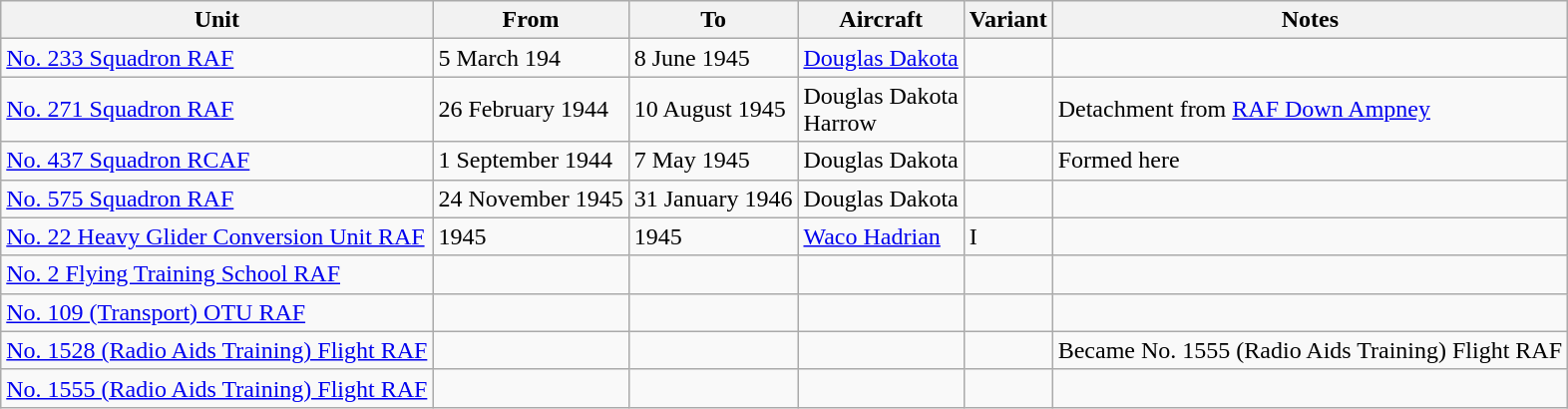<table class="wikitable sortable">
<tr>
<th>Unit</th>
<th>From</th>
<th>To</th>
<th>Aircraft</th>
<th>Variant</th>
<th>Notes</th>
</tr>
<tr>
<td><a href='#'>No. 233 Squadron RAF</a></td>
<td>5 March 194</td>
<td>8 June 1945</td>
<td><a href='#'>Douglas Dakota</a></td>
<td></td>
<td></td>
</tr>
<tr>
<td><a href='#'>No. 271 Squadron RAF</a></td>
<td>26 February 1944</td>
<td>10 August 1945</td>
<td>Douglas Dakota<br>Harrow</td>
<td></td>
<td>Detachment from <a href='#'>RAF Down Ampney</a></td>
</tr>
<tr>
<td><a href='#'>No. 437 Squadron RCAF</a></td>
<td>1 September 1944</td>
<td>7 May 1945</td>
<td>Douglas Dakota</td>
<td></td>
<td>Formed here</td>
</tr>
<tr>
<td><a href='#'>No. 575 Squadron RAF</a></td>
<td>24 November 1945</td>
<td>31 January 1946</td>
<td>Douglas Dakota</td>
<td></td>
<td></td>
</tr>
<tr>
<td><a href='#'>No. 22 Heavy Glider Conversion Unit RAF</a></td>
<td>1945</td>
<td>1945</td>
<td><a href='#'>Waco Hadrian</a></td>
<td>I</td>
<td></td>
</tr>
<tr>
<td><a href='#'>No. 2 Flying Training School RAF</a></td>
<td></td>
<td></td>
<td></td>
<td></td>
<td></td>
</tr>
<tr>
<td><a href='#'>No. 109 (Transport) OTU RAF</a></td>
<td></td>
<td></td>
<td></td>
<td></td>
<td></td>
</tr>
<tr>
<td><a href='#'>No. 1528 (Radio Aids Training) Flight RAF</a></td>
<td></td>
<td></td>
<td></td>
<td></td>
<td> Became No. 1555 (Radio Aids Training) Flight RAF</td>
</tr>
<tr>
<td><a href='#'>No. 1555 (Radio Aids Training) Flight RAF</a></td>
<td></td>
<td></td>
<td></td>
<td></td>
<td></td>
</tr>
</table>
